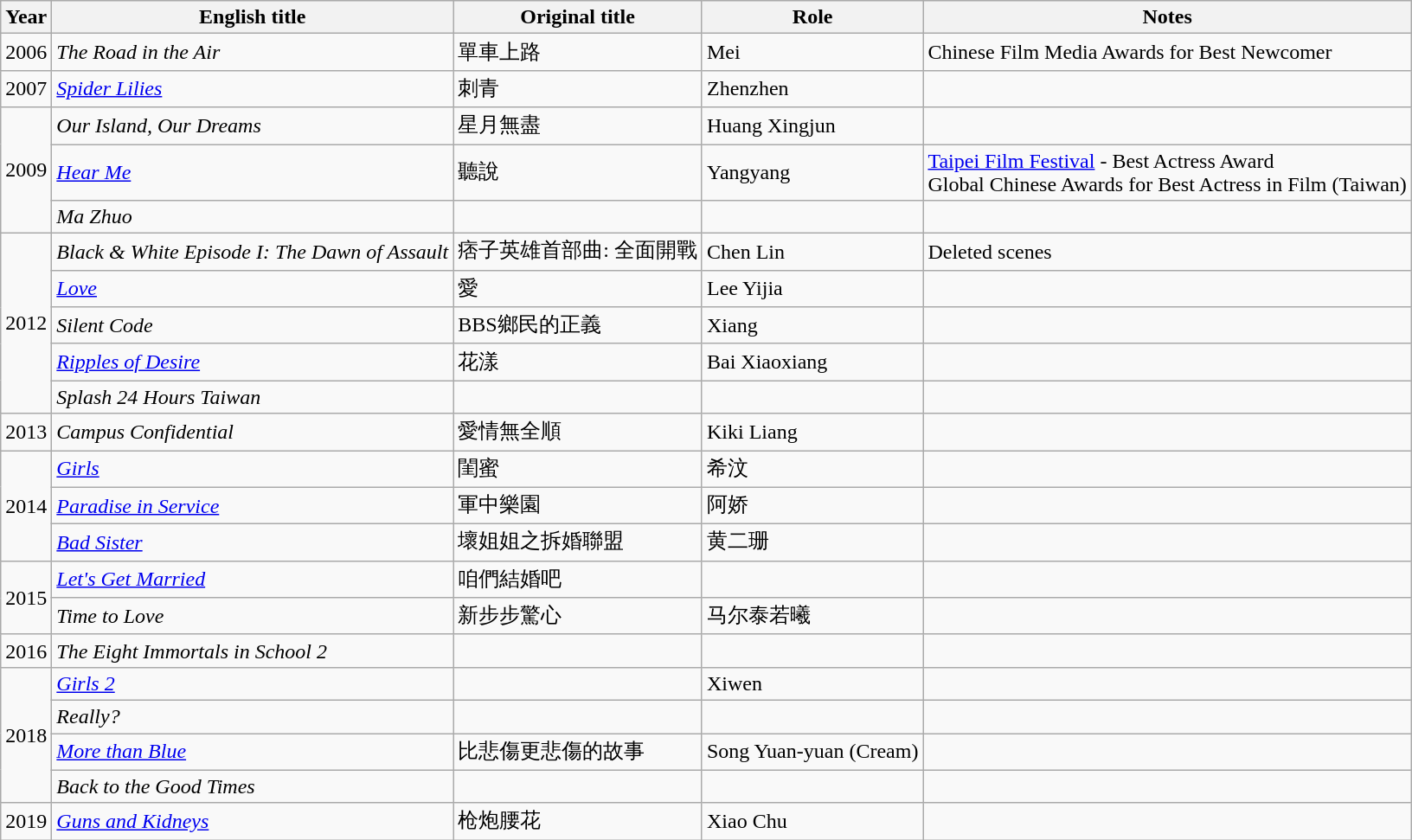<table class="wikitable sortable">
<tr>
<th>Year</th>
<th>English title</th>
<th>Original title</th>
<th>Role</th>
<th class="unsortable">Notes</th>
</tr>
<tr>
<td>2006</td>
<td><em>The Road in the Air</em></td>
<td>單車上路</td>
<td>Mei</td>
<td>Chinese Film Media Awards for Best Newcomer</td>
</tr>
<tr>
<td>2007</td>
<td><em><a href='#'>Spider Lilies</a></em></td>
<td>刺青</td>
<td>Zhenzhen</td>
<td></td>
</tr>
<tr>
<td rowspan=3>2009</td>
<td><em>Our Island, Our Dreams</em></td>
<td>星月無盡</td>
<td>Huang Xingjun</td>
<td></td>
</tr>
<tr>
<td><em><a href='#'>Hear Me</a></em></td>
<td>聽說</td>
<td>Yangyang</td>
<td><a href='#'>Taipei Film Festival</a> - Best Actress Award<br>Global Chinese Awards for Best Actress in Film (Taiwan)</td>
</tr>
<tr>
<td><em>Ma Zhuo</em></td>
<td></td>
<td></td>
<td></td>
</tr>
<tr>
<td rowspan=5>2012</td>
<td><em>Black & White Episode I: The Dawn of Assault</em></td>
<td>痞子英雄首部曲: 全面開戰</td>
<td>Chen Lin</td>
<td>Deleted scenes</td>
</tr>
<tr>
<td><em><a href='#'>Love</a></em></td>
<td>愛</td>
<td>Lee Yijia</td>
<td></td>
</tr>
<tr>
<td><em>Silent Code</em></td>
<td>BBS鄉民的正義</td>
<td>Xiang</td>
<td></td>
</tr>
<tr>
<td><em><a href='#'>Ripples of Desire</a></em></td>
<td>花漾</td>
<td>Bai Xiaoxiang</td>
<td></td>
</tr>
<tr>
<td><em>Splash 24 Hours Taiwan</em></td>
<td></td>
<td></td>
<td></td>
</tr>
<tr>
<td>2013</td>
<td><em>Campus Confidential</em></td>
<td>愛情無全順</td>
<td>Kiki Liang</td>
<td></td>
</tr>
<tr>
<td rowspan=3>2014</td>
<td><em><a href='#'>Girls</a></em></td>
<td>閨蜜</td>
<td>希汶</td>
<td></td>
</tr>
<tr>
<td><em><a href='#'>Paradise in Service</a></em></td>
<td>軍中樂園</td>
<td>阿娇</td>
<td></td>
</tr>
<tr>
<td><em><a href='#'>Bad Sister</a></em></td>
<td>壞姐姐之拆婚聯盟</td>
<td>黄二珊</td>
<td></td>
</tr>
<tr>
<td rowspan=2>2015</td>
<td><em><a href='#'>Let's Get Married</a></em></td>
<td>咱們結婚吧</td>
<td></td>
<td></td>
</tr>
<tr>
<td><em>Time to Love</em></td>
<td>新步步驚心</td>
<td>马尔泰若曦</td>
<td></td>
</tr>
<tr>
<td>2016</td>
<td><em>The Eight Immortals in School 2</em></td>
<td></td>
<td></td>
<td></td>
</tr>
<tr>
<td rowspan=4>2018</td>
<td><em><a href='#'>Girls 2</a></em></td>
<td></td>
<td>Xiwen</td>
<td></td>
</tr>
<tr>
<td><em>Really?</em></td>
<td></td>
<td></td>
<td></td>
</tr>
<tr>
<td><em><a href='#'>More than Blue</a></em></td>
<td>比悲傷更悲傷的故事</td>
<td>Song Yuan-yuan (Cream)</td>
<td></td>
</tr>
<tr>
<td><em>Back to the Good Times</em></td>
<td></td>
<td></td>
<td></td>
</tr>
<tr>
<td>2019</td>
<td><em><a href='#'>Guns and Kidneys</a></em></td>
<td>枪炮腰花</td>
<td>Xiao Chu</td>
<td></td>
</tr>
</table>
